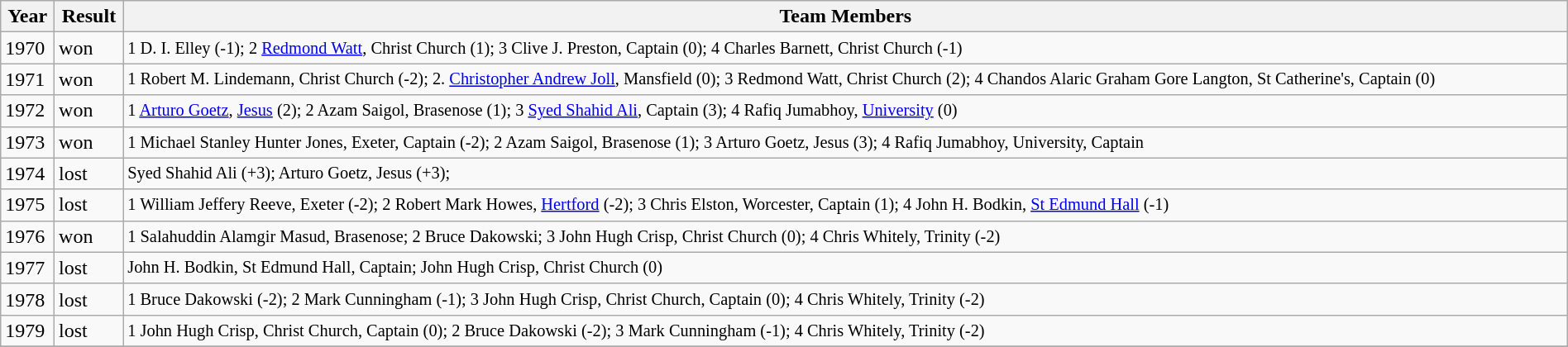<table class="wikitable" width="100%">
<tr>
<th>Year</th>
<th>Result</th>
<th>Team Members</th>
</tr>
<tr>
<td>1970</td>
<td>won</td>
<td style="font-size:85%">1 D. I. Elley (-1); 2 <a href='#'>Redmond Watt</a>, Christ Church (1); 3 Clive J. Preston, Captain (0); 4 Charles Barnett, Christ Church (-1)</td>
</tr>
<tr>
<td>1971</td>
<td>won</td>
<td style="font-size:85%">1 Robert M. Lindemann, Christ Church (-2); 2. <a href='#'>Christopher Andrew Joll</a>, Mansfield (0); 3 Redmond Watt, Christ Church (2); 4 Chandos Alaric Graham Gore Langton, St Catherine's, Captain (0)</td>
</tr>
<tr>
<td>1972</td>
<td>won</td>
<td style="font-size:85%">1 <a href='#'>Arturo Goetz</a>, <a href='#'>Jesus</a> (2); 2 Azam Saigol, Brasenose (1); 3 <a href='#'>Syed Shahid Ali</a>, Captain (3); 4 Rafiq Jumabhoy, <a href='#'>University</a> (0)</td>
</tr>
<tr>
<td>1973</td>
<td>won</td>
<td style="font-size:85%">1 Michael Stanley Hunter Jones, Exeter, Captain (-2); 2 Azam Saigol, Brasenose (1); 3 Arturo Goetz, Jesus (3); 4 Rafiq Jumabhoy, University, Captain</td>
</tr>
<tr>
<td>1974</td>
<td>lost</td>
<td style="font-size:85%">Syed Shahid Ali (+3); Arturo Goetz, Jesus (+3);</td>
</tr>
<tr>
<td>1975</td>
<td>lost</td>
<td style="font-size:85%">1 William Jeffery Reeve, Exeter (-2); 2 Robert Mark Howes, <a href='#'>Hertford</a> (-2); 3 Chris Elston, Worcester, Captain (1); 4 John H. Bodkin, <a href='#'>St Edmund Hall</a> (-1)</td>
</tr>
<tr>
<td>1976</td>
<td>won</td>
<td style="font-size:85%">1 Salahuddin Alamgir Masud, Brasenose; 2 Bruce Dakowski; 3 John Hugh Crisp, Christ Church (0); 4 Chris Whitely, Trinity (-2)</td>
</tr>
<tr>
<td>1977</td>
<td>lost</td>
<td style="font-size:85%">John H. Bodkin, St Edmund Hall, Captain; John Hugh Crisp, Christ Church (0)</td>
</tr>
<tr>
<td>1978</td>
<td>lost</td>
<td style="font-size:85%">1 Bruce Dakowski (-2); 2 Mark Cunningham (-1); 3 John Hugh Crisp, Christ Church, Captain (0); 4 Chris Whitely, Trinity (-2)</td>
</tr>
<tr>
<td>1979</td>
<td>lost</td>
<td style="font-size:85%">1 John Hugh Crisp, Christ Church, Captain (0); 2 Bruce Dakowski (-2); 3 Mark Cunningham (-1); 4 Chris Whitely, Trinity (-2)</td>
</tr>
<tr>
</tr>
</table>
